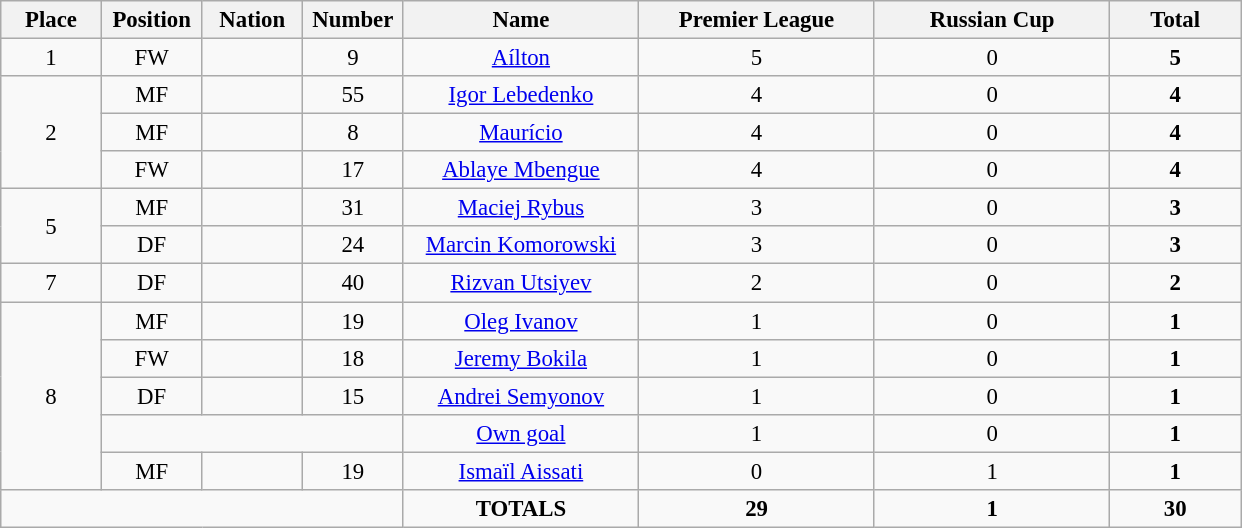<table class="wikitable" style="font-size: 95%; text-align: center;">
<tr>
<th width=60>Place</th>
<th width=60>Position</th>
<th width=60>Nation</th>
<th width=60>Number</th>
<th width=150>Name</th>
<th width=150>Premier League</th>
<th width=150>Russian Cup</th>
<th width=80><strong>Total</strong></th>
</tr>
<tr>
<td>1</td>
<td>FW</td>
<td></td>
<td>9</td>
<td><a href='#'>Aílton</a></td>
<td>5</td>
<td>0</td>
<td><strong>5</strong></td>
</tr>
<tr>
<td rowspan="3">2</td>
<td>MF</td>
<td></td>
<td>55</td>
<td><a href='#'>Igor Lebedenko</a></td>
<td>4</td>
<td>0</td>
<td><strong>4</strong></td>
</tr>
<tr>
<td>MF</td>
<td></td>
<td>8</td>
<td><a href='#'>Maurício</a></td>
<td>4</td>
<td>0</td>
<td><strong>4</strong></td>
</tr>
<tr>
<td>FW</td>
<td></td>
<td>17</td>
<td><a href='#'>Ablaye Mbengue</a></td>
<td>4</td>
<td>0</td>
<td><strong>4</strong></td>
</tr>
<tr>
<td rowspan="2">5</td>
<td>MF</td>
<td></td>
<td>31</td>
<td><a href='#'>Maciej Rybus</a></td>
<td>3</td>
<td>0</td>
<td><strong>3</strong></td>
</tr>
<tr>
<td>DF</td>
<td></td>
<td>24</td>
<td><a href='#'>Marcin Komorowski</a></td>
<td>3</td>
<td>0</td>
<td><strong>3</strong></td>
</tr>
<tr>
<td>7</td>
<td>DF</td>
<td></td>
<td>40</td>
<td><a href='#'>Rizvan Utsiyev</a></td>
<td>2</td>
<td>0</td>
<td><strong>2</strong></td>
</tr>
<tr>
<td rowspan="5">8</td>
<td>MF</td>
<td></td>
<td>19</td>
<td><a href='#'>Oleg Ivanov</a></td>
<td>1</td>
<td>0</td>
<td><strong>1</strong></td>
</tr>
<tr>
<td>FW</td>
<td></td>
<td>18</td>
<td><a href='#'>Jeremy Bokila</a></td>
<td>1</td>
<td>0</td>
<td><strong>1</strong></td>
</tr>
<tr>
<td>DF</td>
<td></td>
<td>15</td>
<td><a href='#'>Andrei Semyonov</a></td>
<td>1</td>
<td>0</td>
<td><strong>1</strong></td>
</tr>
<tr>
<td colspan="3"></td>
<td><a href='#'>Own goal</a></td>
<td>1</td>
<td>0</td>
<td><strong>1</strong></td>
</tr>
<tr>
<td>MF</td>
<td></td>
<td>19</td>
<td><a href='#'>Ismaïl Aissati</a></td>
<td>0</td>
<td>1</td>
<td><strong>1</strong></td>
</tr>
<tr>
<td colspan="4"></td>
<td><strong>TOTALS</strong></td>
<td><strong>29</strong></td>
<td><strong>1</strong></td>
<td><strong>30</strong></td>
</tr>
</table>
